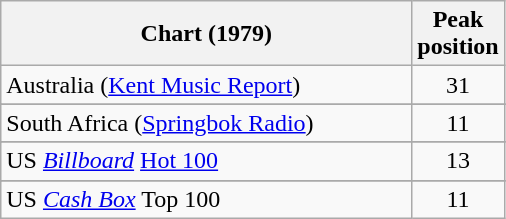<table class="wikitable sortable">
<tr>
<th style="width: 200pt;">Chart (1979)</th>
<th style="width: 40pt;">Peak<br>position</th>
</tr>
<tr>
<td>Australia (<a href='#'>Kent Music Report</a>)</td>
<td align="center">31</td>
</tr>
<tr>
</tr>
<tr>
</tr>
<tr>
</tr>
<tr>
<td>South Africa (<a href='#'>Springbok Radio</a>)</td>
<td style="text-align:center;">11</td>
</tr>
<tr>
</tr>
<tr>
<td>US <a href='#'><em>Billboard</em></a> <a href='#'>Hot 100</a></td>
<td align="center">13</td>
</tr>
<tr>
</tr>
<tr>
<td>US <a href='#'><em>Cash Box</em></a> Top 100</td>
<td align="center">11</td>
</tr>
</table>
